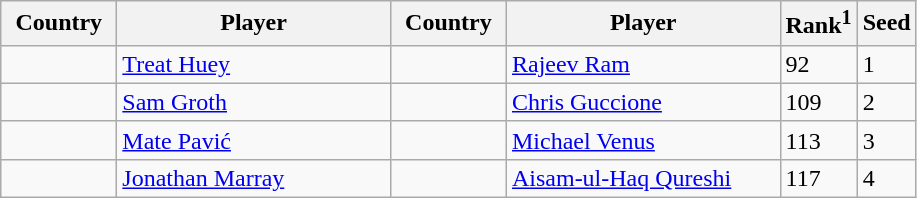<table class="sortable wikitable">
<tr>
<th width="70">Country</th>
<th width="175">Player</th>
<th width="70">Country</th>
<th width="175">Player</th>
<th>Rank<sup>1</sup></th>
<th>Seed</th>
</tr>
<tr>
<td></td>
<td><a href='#'>Treat Huey</a></td>
<td></td>
<td><a href='#'>Rajeev Ram</a></td>
<td>92</td>
<td>1</td>
</tr>
<tr>
<td></td>
<td><a href='#'>Sam Groth</a></td>
<td></td>
<td><a href='#'>Chris Guccione</a></td>
<td>109</td>
<td>2</td>
</tr>
<tr>
<td></td>
<td><a href='#'>Mate Pavić</a></td>
<td></td>
<td><a href='#'>Michael Venus</a></td>
<td>113</td>
<td>3</td>
</tr>
<tr>
<td></td>
<td><a href='#'>Jonathan Marray</a></td>
<td></td>
<td><a href='#'>Aisam-ul-Haq Qureshi</a></td>
<td>117</td>
<td>4</td>
</tr>
</table>
